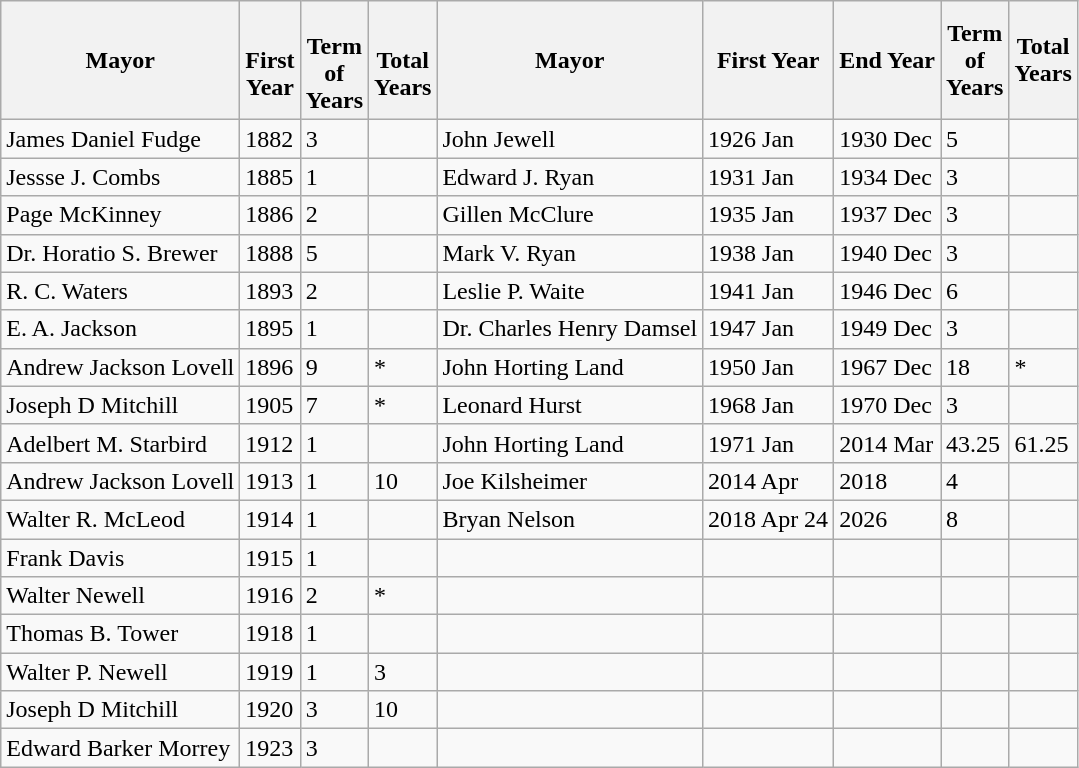<table class="wikitable">
<tr>
<th>Mayor</th>
<th><br>First<br>Year</th>
<th><br>Term <br>of<br>Years</th>
<th><br> Total<br>Years</th>
<th>Mayor</th>
<th>First Year</th>
<th>End Year</th>
<th>Term<br>of<br>Years</th>
<th>Total<br>Years</th>
</tr>
<tr>
<td>James Daniel Fudge</td>
<td>1882</td>
<td>3</td>
<td></td>
<td>John Jewell</td>
<td>1926 Jan</td>
<td>1930 Dec</td>
<td>5</td>
<td></td>
</tr>
<tr>
<td>Jessse J. Combs</td>
<td>1885</td>
<td>1</td>
<td></td>
<td>Edward J. Ryan</td>
<td>1931 Jan</td>
<td>1934 Dec</td>
<td>3</td>
<td></td>
</tr>
<tr>
<td>Page McKinney</td>
<td>1886</td>
<td>2</td>
<td></td>
<td>Gillen McClure</td>
<td>1935 Jan</td>
<td>1937 Dec</td>
<td>3</td>
<td></td>
</tr>
<tr>
<td>Dr. Horatio S. Brewer</td>
<td>1888</td>
<td>5</td>
<td></td>
<td>Mark V. Ryan</td>
<td>1938 Jan</td>
<td>1940 Dec</td>
<td>3</td>
<td></td>
</tr>
<tr>
<td>R. C. Waters</td>
<td>1893</td>
<td>2</td>
<td></td>
<td>Leslie P. Waite</td>
<td>1941 Jan</td>
<td>1946 Dec</td>
<td>6</td>
<td></td>
</tr>
<tr>
<td>E. A. Jackson</td>
<td>1895</td>
<td>1</td>
<td></td>
<td>Dr. Charles Henry Damsel</td>
<td>1947 Jan</td>
<td>1949 Dec</td>
<td>3</td>
<td></td>
</tr>
<tr>
<td>Andrew Jackson Lovell</td>
<td>1896</td>
<td>9</td>
<td>*</td>
<td>John Horting Land</td>
<td>1950 Jan</td>
<td>1967 Dec</td>
<td>18</td>
<td>*</td>
</tr>
<tr>
<td>Joseph D Mitchill</td>
<td>1905</td>
<td>7</td>
<td>*</td>
<td>Leonard Hurst</td>
<td>1968 Jan</td>
<td>1970 Dec</td>
<td>3</td>
<td></td>
</tr>
<tr>
<td>Adelbert M. Starbird</td>
<td>1912</td>
<td>1</td>
<td></td>
<td>John Horting Land</td>
<td>1971 Jan</td>
<td>2014 Mar</td>
<td>43.25</td>
<td>61.25</td>
</tr>
<tr>
<td>Andrew Jackson Lovell</td>
<td>1913</td>
<td>1</td>
<td>10</td>
<td>Joe Kilsheimer</td>
<td>2014 Apr</td>
<td>2018</td>
<td>4</td>
<td></td>
</tr>
<tr>
<td>Walter R. McLeod</td>
<td>1914</td>
<td>1</td>
<td></td>
<td>Bryan Nelson</td>
<td>2018 Apr 24</td>
<td>2026</td>
<td>8</td>
<td></td>
</tr>
<tr>
<td>Frank Davis</td>
<td>1915</td>
<td>1</td>
<td></td>
<td></td>
<td></td>
<td></td>
<td></td>
<td></td>
</tr>
<tr>
<td>Walter Newell</td>
<td>1916</td>
<td>2</td>
<td>*</td>
<td></td>
<td></td>
<td></td>
<td></td>
<td></td>
</tr>
<tr>
<td>Thomas B. Tower</td>
<td>1918</td>
<td>1</td>
<td></td>
<td></td>
<td></td>
<td></td>
<td></td>
<td></td>
</tr>
<tr>
<td>Walter P. Newell</td>
<td>1919</td>
<td>1</td>
<td>3</td>
<td></td>
<td></td>
<td></td>
<td></td>
<td></td>
</tr>
<tr>
<td>Joseph D Mitchill</td>
<td>1920</td>
<td>3</td>
<td>10</td>
<td></td>
<td></td>
<td></td>
<td></td>
<td></td>
</tr>
<tr>
<td>Edward Barker Morrey</td>
<td>1923</td>
<td>3</td>
<td></td>
<td></td>
<td></td>
<td></td>
<td></td>
<td></td>
</tr>
</table>
